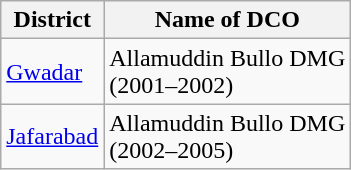<table class="wikitable">
<tr>
<th>District</th>
<th>Name of DCO</th>
</tr>
<tr>
<td><a href='#'>Gwadar</a></td>
<td>Allamuddin Bullo DMG<br>(2001–2002)</td>
</tr>
<tr>
<td><a href='#'>Jafarabad</a></td>
<td>Allamuddin Bullo DMG<br>(2002–2005)</td>
</tr>
</table>
